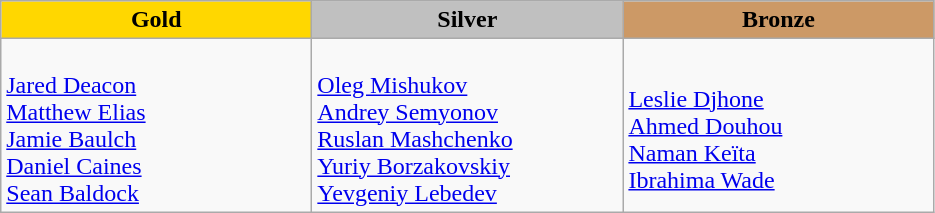<table class="wikitable" style="text-align:left">
<tr align="center">
<td width=200 bgcolor=gold><strong>Gold</strong></td>
<td width=200 bgcolor=silver><strong>Silver</strong></td>
<td width=200 bgcolor=CC9966><strong>Bronze</strong></td>
</tr>
<tr>
<td><em></em><br><a href='#'>Jared Deacon</a><br><a href='#'>Matthew Elias</a><br><a href='#'>Jamie Baulch</a><br><a href='#'>Daniel Caines</a><br><a href='#'>Sean Baldock</a></td>
<td><em></em><br><a href='#'>Oleg Mishukov</a><br><a href='#'>Andrey Semyonov</a><br><a href='#'>Ruslan Mashchenko</a><br><a href='#'>Yuriy Borzakovskiy</a><br><a href='#'>Yevgeniy Lebedev</a></td>
<td><em></em><br><a href='#'>Leslie Djhone</a><br><a href='#'>Ahmed Douhou</a><br><a href='#'>Naman Keïta</a><br><a href='#'>Ibrahima Wade</a></td>
</tr>
</table>
